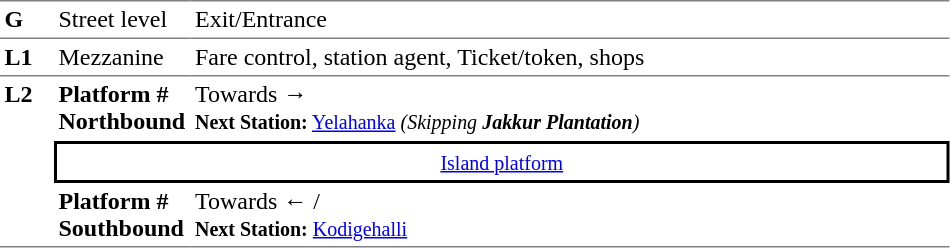<table border="0" cellspacing="0" cellpadding="3">
<tr>
<td width="30" valign="top" style="border-top:solid 1px gray;border-bottom:solid 1px gray;"><strong>G</strong></td>
<td width="85" valign="top" style="border-top:solid 1px gray;border-bottom:solid 1px gray;">Street level</td>
<td width="500" valign="top" style="border-top:solid 1px gray;border-bottom:solid 1px gray;">Exit/Entrance</td>
</tr>
<tr>
<td style="border-bottom:solid 1px gray;"><strong>L1</strong></td>
<td style="border-bottom:solid 1px gray;">Mezzanine</td>
<td style="border-bottom:solid 1px gray;">Fare control, station agent, Ticket/token, shops</td>
</tr>
<tr>
<td rowspan="3" width="30" valign="top" style="border-bottom:solid 1px gray;"><strong>L2</strong></td>
<td width="85" style="border-bottom:solid 1px white;"><span><strong>Platform #</strong><br><strong>Northbound</strong></span></td>
<td width="500" style="border-bottom:solid 1px white;">Towards → <br><small><strong>Next Station:</strong> <a href='#'>Yelahanka</a> <em>(Skipping <strong>Jakkur Plantation</strong>)</em></small></td>
</tr>
<tr>
<td colspan="2" style="border-top:solid 2px black;border-right:solid 2px black;border-left:solid 2px black;border-bottom:solid 2px black;text-align:center;"><small><a href='#'>Island platform</a></small></td>
</tr>
<tr>
<td width="85" style="border-bottom:solid 1px gray;"><span><strong>Platform #</strong><br><strong>Southbound</strong></span></td>
<td width="500" style="border-bottom:solid 1px gray;">Towards ←  / <br><small><strong>Next Station:</strong> <a href='#'>Kodigehalli</a></small></td>
</tr>
</table>
